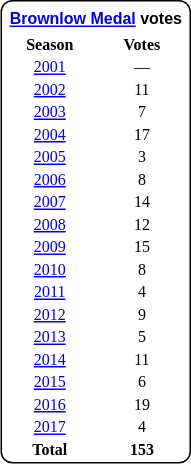<table style="margin-right:4px; margin-top:8px; float:right; border:1px #000 solid; border-radius:8px; background:#fff; font-family:Verdana; font-size:8pt; text-align:center;">
<tr style="background:#fff;">
<td colspan="2;" style="padding:3px; margin-bottom:-3px; margin-top:2px; font-family:Arial; "><strong><a href='#'>Brownlow Medal</a> votes</strong></td>
</tr>
<tr>
<th style="width:50%;">Season</th>
<th style="width:50%;">Votes</th>
</tr>
<tr>
<td><a href='#'>2001</a></td>
<td>—</td>
</tr>
<tr>
<td><a href='#'>2002</a></td>
<td>11</td>
</tr>
<tr>
<td><a href='#'>2003</a></td>
<td>7</td>
</tr>
<tr>
<td><a href='#'>2004</a></td>
<td>17</td>
</tr>
<tr>
<td><a href='#'>2005</a></td>
<td>3</td>
</tr>
<tr>
<td><a href='#'>2006</a></td>
<td>8</td>
</tr>
<tr>
<td><a href='#'>2007</a></td>
<td>14</td>
</tr>
<tr>
<td><a href='#'>2008</a></td>
<td>12</td>
</tr>
<tr>
<td><a href='#'>2009</a></td>
<td>15</td>
</tr>
<tr>
<td><a href='#'>2010</a></td>
<td>8</td>
</tr>
<tr>
<td><a href='#'>2011</a></td>
<td>4</td>
</tr>
<tr>
<td><a href='#'>2012</a></td>
<td>9</td>
</tr>
<tr>
<td><a href='#'>2013</a></td>
<td>5</td>
</tr>
<tr>
<td><a href='#'>2014</a></td>
<td>11</td>
</tr>
<tr>
<td><a href='#'>2015</a></td>
<td>6</td>
</tr>
<tr>
<td><a href='#'>2016</a></td>
<td>19</td>
</tr>
<tr>
<td><a href='#'>2017</a></td>
<td>4</td>
</tr>
<tr>
<td><strong>Total</strong></td>
<td><strong>153</strong></td>
</tr>
</table>
